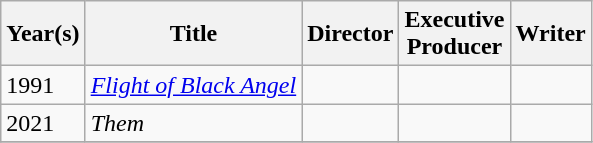<table class="wikitable plainrowheaders">
<tr>
<th>Year(s)</th>
<th>Title</th>
<th>Director</th>
<th>Executive<br>Producer</th>
<th>Writer</th>
</tr>
<tr>
<td>1991</td>
<td><em><a href='#'>Flight of Black Angel</a></em></td>
<td></td>
<td></td>
<td></td>
</tr>
<tr>
<td>2021</td>
<td><em>Them</em></td>
<td></td>
<td></td>
<td></td>
</tr>
<tr>
</tr>
</table>
